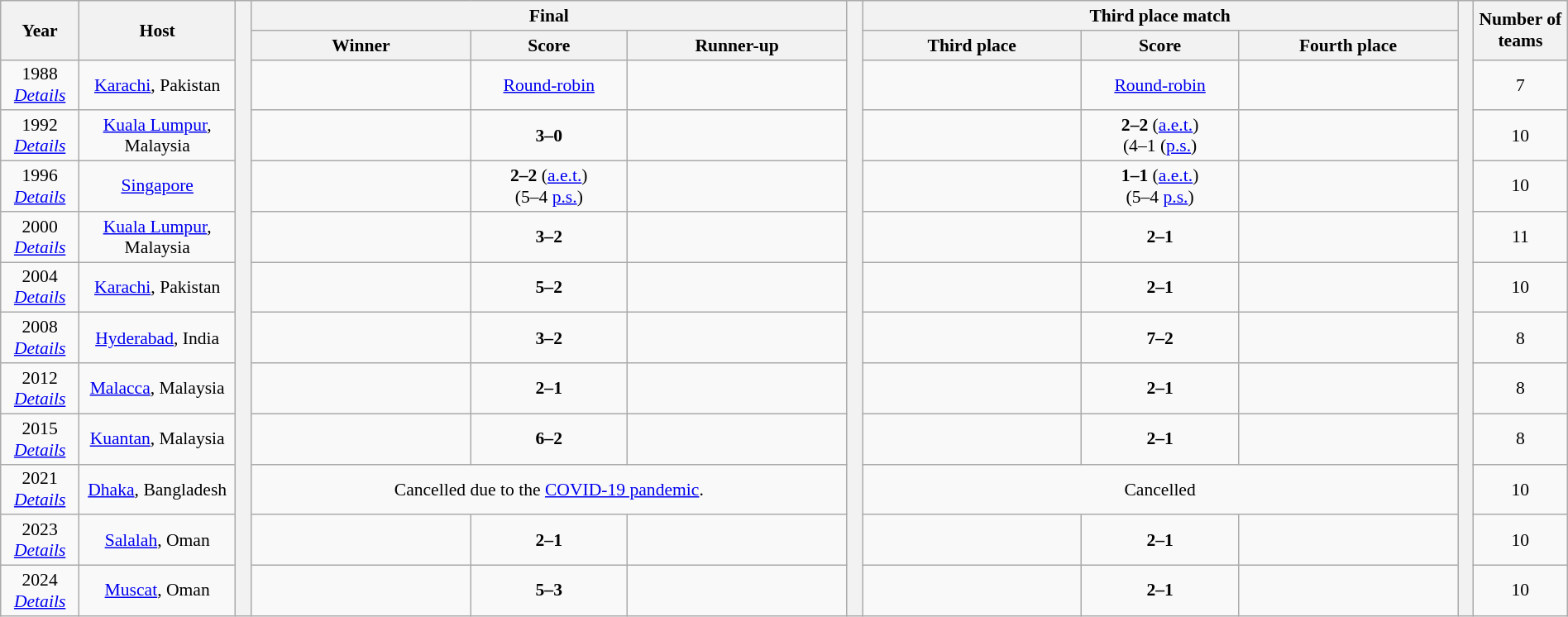<table class="wikitable" style="text-align:center;width:100%; font-size:90%;">
<tr>
<th rowspan=2 width=5%>Year</th>
<th rowspan=2 width=10%>Host</th>
<th width=1% rowspan=13></th>
<th colspan=3>Final</th>
<th width=1% rowspan=13></th>
<th colspan=3>Third place match</th>
<th width=1% rowspan=13></th>
<th width=6% rowspan=2>Number of teams</th>
</tr>
<tr>
<th width=14%>Winner</th>
<th width=10%>Score</th>
<th width=14%>Runner-up</th>
<th width=14%>Third place</th>
<th width=10%>Score</th>
<th width=14%>Fourth place</th>
</tr>
<tr>
<td>1988<br><em><a href='#'>Details</a></em></td>
<td><a href='#'>Karachi</a>, Pakistan</td>
<td><strong></strong></td>
<td><a href='#'>Round-robin</a></td>
<td></td>
<td></td>
<td><a href='#'>Round-robin</a></td>
<td></td>
<td>7</td>
</tr>
<tr>
<td>1992<br><em><a href='#'>Details</a></em></td>
<td><a href='#'>Kuala Lumpur</a>, Malaysia</td>
<td><strong></strong></td>
<td><strong>3–0</strong></td>
<td></td>
<td></td>
<td><strong>2–2</strong> (<a href='#'>a.e.t.</a>)<br>(4–1 (<a href='#'>p.s.</a>)</td>
<td></td>
<td>10</td>
</tr>
<tr>
<td>1996<br><em><a href='#'>Details</a></em></td>
<td><a href='#'>Singapore</a></td>
<td><strong></strong></td>
<td><strong>2–2</strong> (<a href='#'>a.e.t.</a>)<br>(5–4 <a href='#'>p.s.</a>)</td>
<td></td>
<td></td>
<td><strong>1–1</strong> (<a href='#'>a.e.t.</a>)<br>(5–4 <a href='#'>p.s.</a>)</td>
<td></td>
<td>10</td>
</tr>
<tr>
<td>2000<br><em><a href='#'>Details</a></em></td>
<td><a href='#'>Kuala Lumpur</a>, Malaysia</td>
<td><strong></strong></td>
<td><strong>3–2</strong></td>
<td></td>
<td></td>
<td><strong>2–1</strong></td>
<td></td>
<td>11</td>
</tr>
<tr>
<td>2004<br><em><a href='#'>Details</a></em></td>
<td><a href='#'>Karachi</a>, Pakistan</td>
<td><strong></strong></td>
<td><strong>5–2</strong></td>
<td></td>
<td></td>
<td><strong>2–1</strong></td>
<td></td>
<td>10</td>
</tr>
<tr>
<td>2008<br><em><a href='#'>Details</a></em></td>
<td><a href='#'>Hyderabad</a>, India</td>
<td><strong></strong></td>
<td><strong>3–2</strong></td>
<td></td>
<td></td>
<td><strong>7–2</strong></td>
<td></td>
<td>8</td>
</tr>
<tr>
<td>2012<br><em><a href='#'>Details</a></em></td>
<td><a href='#'>Malacca</a>, Malaysia</td>
<td><strong></strong></td>
<td><strong>2–1</strong></td>
<td></td>
<td></td>
<td><strong>2–1</strong> </td>
<td></td>
<td>8</td>
</tr>
<tr>
<td>2015<br><em><a href='#'>Details</a></em></td>
<td><a href='#'>Kuantan</a>, Malaysia</td>
<td><strong></strong></td>
<td><strong>6–2</strong></td>
<td></td>
<td></td>
<td><strong>2–1</strong></td>
<td></td>
<td>8</td>
</tr>
<tr>
<td>2021<br><em><a href='#'>Details</a></em></td>
<td><a href='#'>Dhaka</a>, Bangladesh</td>
<td colspan=3>Cancelled due to the <a href='#'>COVID-19 pandemic</a>.</td>
<td colspan=3>Cancelled</td>
<td>10</td>
</tr>
<tr>
<td>2023<br><em><a href='#'>Details</a></em></td>
<td><a href='#'>Salalah</a>, Oman</td>
<td><strong></strong></td>
<td><strong>2–1</strong></td>
<td></td>
<td></td>
<td><strong>2–1</strong></td>
<td></td>
<td>10</td>
</tr>
<tr>
<td>2024<br><em><a href='#'>Details</a></em></td>
<td><a href='#'>Muscat</a>, Oman</td>
<td><strong></strong></td>
<td><strong>5–3</strong></td>
<td></td>
<td></td>
<td><strong>2–1</strong></td>
<td></td>
<td>10</td>
</tr>
</table>
